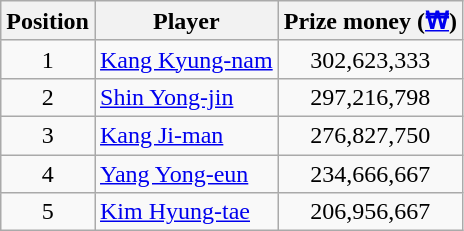<table class="wikitable">
<tr>
<th>Position</th>
<th>Player</th>
<th>Prize money (<a href='#'>₩</a>)</th>
</tr>
<tr>
<td align=center>1</td>
<td> <a href='#'>Kang Kyung-nam</a></td>
<td align=center>302,623,333</td>
</tr>
<tr>
<td align=center>2</td>
<td> <a href='#'>Shin Yong-jin</a></td>
<td align=center>297,216,798</td>
</tr>
<tr>
<td align=center>3</td>
<td> <a href='#'>Kang Ji-man</a></td>
<td align=center>276,827,750</td>
</tr>
<tr>
<td align=center>4</td>
<td> <a href='#'>Yang Yong-eun</a></td>
<td align=center>234,666,667</td>
</tr>
<tr>
<td align=center>5</td>
<td> <a href='#'>Kim Hyung-tae</a></td>
<td align=center>206,956,667</td>
</tr>
</table>
